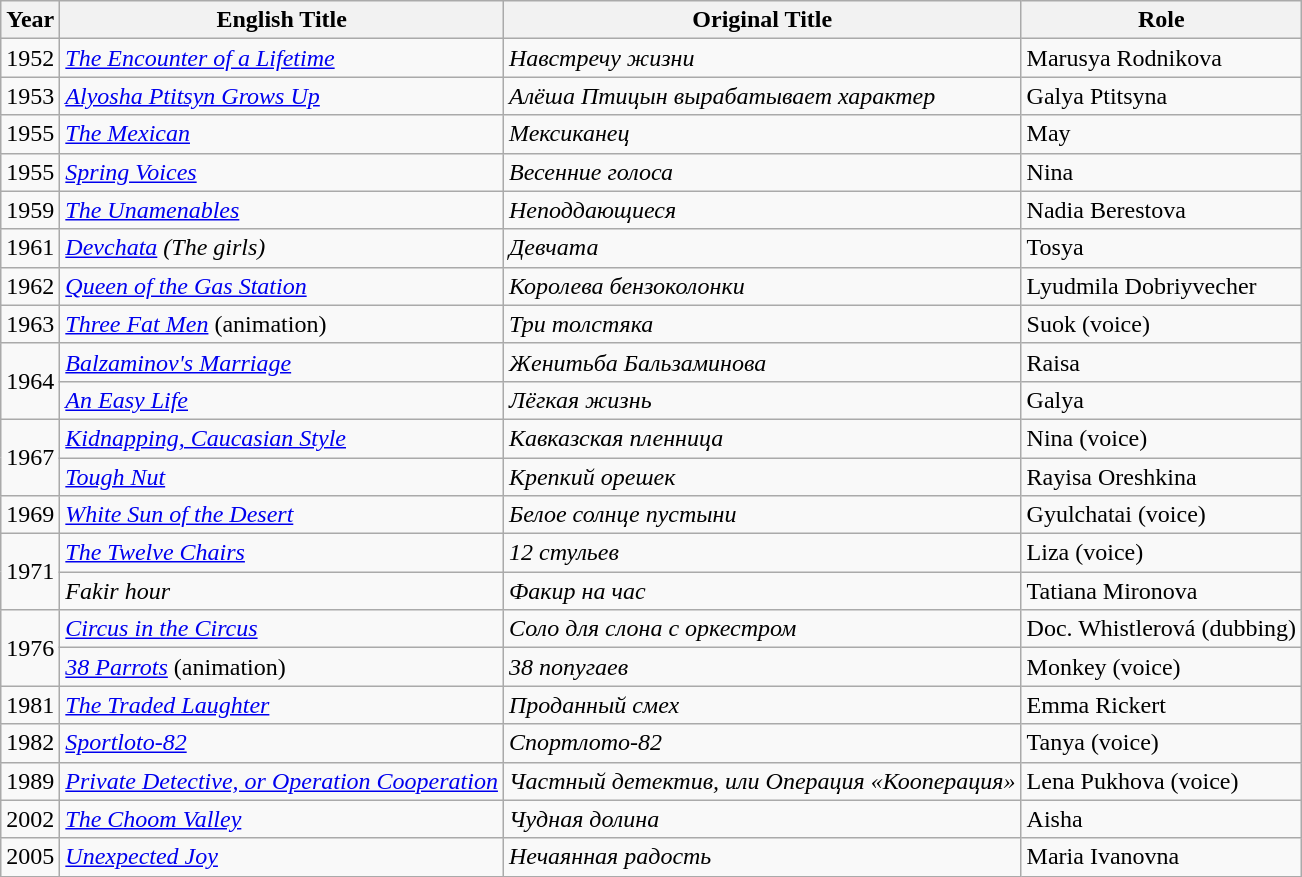<table class="wikitable">
<tr>
<th>Year</th>
<th>English Title</th>
<th>Original Title</th>
<th>Role</th>
</tr>
<tr>
<td>1952</td>
<td><em><a href='#'>The Encounter of a Lifetime</a></em></td>
<td><em>Навстречу жизни</em></td>
<td>Marusya Rodnikova</td>
</tr>
<tr>
<td>1953</td>
<td><em><a href='#'>Alyosha Ptitsyn Grows Up</a></em></td>
<td><em>Алёша Птицын вырабатывает характер</em></td>
<td>Galya Ptitsyna</td>
</tr>
<tr>
<td>1955</td>
<td><em><a href='#'>The Mexican</a></em></td>
<td><em>Мексиканец</em></td>
<td>May</td>
</tr>
<tr>
<td>1955</td>
<td><em><a href='#'>Spring Voices</a></em></td>
<td><em>Весенние голоса</em></td>
<td>Nina</td>
</tr>
<tr>
<td>1959</td>
<td><em><a href='#'>The Unamenables</a></em></td>
<td><em>Неподдающиеся</em></td>
<td>Nadia Berestova</td>
</tr>
<tr>
<td>1961</td>
<td><em><a href='#'>Devchata</a> (The girls)</em></td>
<td><em>Девчата</em></td>
<td>Tosya</td>
</tr>
<tr>
<td>1962</td>
<td><em><a href='#'>Queen of the Gas Station</a></em></td>
<td><em>Королева бензоколонки</em></td>
<td>Lyudmila Dobriyvecher</td>
</tr>
<tr>
<td>1963</td>
<td><em><a href='#'>Three Fat Men</a></em> (animation)</td>
<td><em>Три толстяка</em></td>
<td>Suok (voice)</td>
</tr>
<tr>
<td rowspan="2">1964</td>
<td><em><a href='#'>Balzaminov's Marriage</a></em></td>
<td><em>Женитьба Бальзаминова</em></td>
<td>Raisa</td>
</tr>
<tr>
<td><em><a href='#'>An Easy Life</a></em></td>
<td><em>Лёгкая жизнь</em></td>
<td>Galya</td>
</tr>
<tr>
<td rowspan="2">1967</td>
<td><em><a href='#'>Kidnapping, Caucasian Style</a></em></td>
<td><em>Кавказская пленница</em></td>
<td>Nina (voice)</td>
</tr>
<tr>
<td><em><a href='#'>Tough Nut</a></em></td>
<td><em>Крепкий орешек</em></td>
<td>Rayisa Oreshkina</td>
</tr>
<tr>
<td>1969</td>
<td><em><a href='#'>White Sun of the Desert</a></em></td>
<td><em>Белое солнце пустыни</em></td>
<td>Gyulchatai (voice)</td>
</tr>
<tr>
<td rowspan="2">1971</td>
<td><em><a href='#'>The Twelve Chairs</a></em></td>
<td><em>12 стульев</em></td>
<td>Liza (voice)</td>
</tr>
<tr>
<td><em>Fakir hour</em></td>
<td><em>Факир на час</em></td>
<td>Tatiana Mironova</td>
</tr>
<tr>
<td rowspan="2">1976</td>
<td><em><a href='#'>Circus in the Circus</a></em></td>
<td><em>Соло для слона с оркестром</em></td>
<td>Doc. Whistlerová (dubbing)</td>
</tr>
<tr>
<td><em><a href='#'>38 Parrots</a></em> (animation)</td>
<td><em>38 попугаев</em></td>
<td>Monkey (voice)</td>
</tr>
<tr>
<td>1981</td>
<td><em><a href='#'>The Traded Laughter </a></em></td>
<td><em>Проданный смех</em></td>
<td>Emma Rickert</td>
</tr>
<tr>
<td>1982</td>
<td><em><a href='#'>Sportloto-82</a></em></td>
<td><em>Спортлото-82</em></td>
<td>Tanya (voice)</td>
</tr>
<tr>
<td>1989</td>
<td><em><a href='#'>Private Detective, or Operation Cooperation</a></em></td>
<td><em>Частный детектив, или Операция «Кооперация»</em></td>
<td>Lena Pukhova (voice)</td>
</tr>
<tr>
<td>2002</td>
<td><em><a href='#'>The Choom Valley</a></em></td>
<td><em>Чудная долина</em></td>
<td>Aisha</td>
</tr>
<tr>
<td>2005</td>
<td><em><a href='#'>Unexpected Joy</a></em></td>
<td><em>Нечаянная радость</em></td>
<td>Maria Ivanovna</td>
</tr>
</table>
